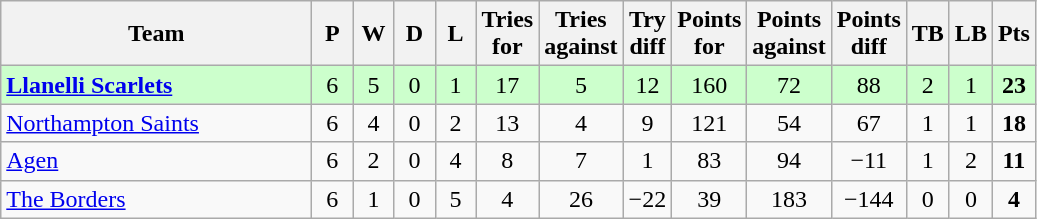<table class="wikitable" style="text-align: center;">
<tr>
<th width="200">Team</th>
<th width="20">P</th>
<th width="20">W</th>
<th width="20">D</th>
<th width="20">L</th>
<th width="20">Tries for</th>
<th width="20">Tries against</th>
<th width="20">Try diff</th>
<th width="20">Points for</th>
<th width="20">Points against</th>
<th width="25">Points diff</th>
<th width="20">TB</th>
<th width="20">LB</th>
<th width="20">Pts</th>
</tr>
<tr bgcolor="#ccffcc">
<td align=left> <strong><a href='#'>Llanelli Scarlets</a></strong></td>
<td>6</td>
<td>5</td>
<td>0</td>
<td>1</td>
<td>17</td>
<td>5</td>
<td>12</td>
<td>160</td>
<td>72</td>
<td>88</td>
<td>2</td>
<td>1</td>
<td><strong>23</strong></td>
</tr>
<tr>
<td align=left> <a href='#'>Northampton Saints</a></td>
<td>6</td>
<td>4</td>
<td>0</td>
<td>2</td>
<td>13</td>
<td>4</td>
<td>9</td>
<td>121</td>
<td>54</td>
<td>67</td>
<td>1</td>
<td>1</td>
<td><strong>18</strong></td>
</tr>
<tr>
<td align=left> <a href='#'>Agen</a></td>
<td>6</td>
<td>2</td>
<td>0</td>
<td>4</td>
<td>8</td>
<td>7</td>
<td>1</td>
<td>83</td>
<td>94</td>
<td>−11</td>
<td>1</td>
<td>2</td>
<td><strong>11</strong></td>
</tr>
<tr>
<td align=left> <a href='#'>The Borders</a></td>
<td>6</td>
<td>1</td>
<td>0</td>
<td>5</td>
<td>4</td>
<td>26</td>
<td>−22</td>
<td>39</td>
<td>183</td>
<td>−144</td>
<td>0</td>
<td>0</td>
<td><strong>4</strong></td>
</tr>
</table>
